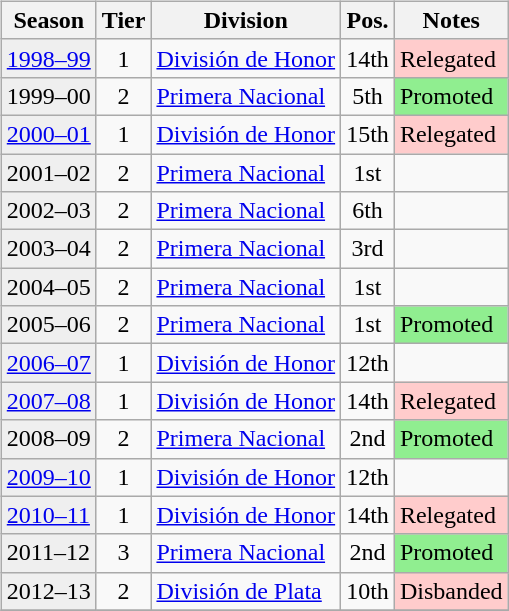<table>
<tr>
<td valign="top" width=0%><br><table class="wikitable">
<tr>
<th>Season</th>
<th>Tier</th>
<th>Division</th>
<th>Pos.</th>
<th>Notes</th>
</tr>
<tr>
<td style="background:#efefef;"><a href='#'>1998–99</a></td>
<td align="center">1</td>
<td><a href='#'>División de Honor</a></td>
<td align="center">14th</td>
<td style="background:#ffcccc">Relegated</td>
</tr>
<tr>
<td style="background:#efefef;">1999–00</td>
<td align="center">2</td>
<td><a href='#'>Primera Nacional</a></td>
<td align="center">5th</td>
<td style="background:#90EE90">Promoted</td>
</tr>
<tr>
<td style="background:#efefef;"><a href='#'>2000–01</a></td>
<td align="center">1</td>
<td><a href='#'>División de Honor</a></td>
<td align="center">15th</td>
<td style="background:#ffcccc">Relegated</td>
</tr>
<tr>
<td style="background:#efefef;">2001–02</td>
<td align="center">2</td>
<td><a href='#'>Primera Nacional</a></td>
<td align="center">1st</td>
<td></td>
</tr>
<tr>
<td style="background:#efefef;">2002–03</td>
<td align="center">2</td>
<td><a href='#'>Primera Nacional</a></td>
<td align="center">6th</td>
<td></td>
</tr>
<tr>
<td style="background:#efefef;">2003–04</td>
<td align="center">2</td>
<td><a href='#'>Primera Nacional</a></td>
<td align="center">3rd</td>
<td></td>
</tr>
<tr>
<td style="background:#efefef;">2004–05</td>
<td align="center">2</td>
<td><a href='#'>Primera Nacional</a></td>
<td align="center">1st</td>
<td></td>
</tr>
<tr>
<td style="background:#efefef;">2005–06</td>
<td align="center">2</td>
<td><a href='#'>Primera Nacional</a></td>
<td align="center">1st</td>
<td style="background:#90EE90">Promoted</td>
</tr>
<tr>
<td style="background:#efefef;"><a href='#'>2006–07</a></td>
<td align="center">1</td>
<td><a href='#'>División de Honor</a></td>
<td align="center">12th</td>
<td></td>
</tr>
<tr>
<td style="background:#efefef;"><a href='#'>2007–08</a></td>
<td align="center">1</td>
<td><a href='#'>División de Honor</a></td>
<td align="center">14th</td>
<td style="background:#ffcccc">Relegated</td>
</tr>
<tr>
<td style="background:#efefef;">2008–09</td>
<td align="center">2</td>
<td><a href='#'>Primera Nacional</a></td>
<td align="center">2nd</td>
<td style="background:#90EE90">Promoted</td>
</tr>
<tr>
<td style="background:#efefef;"><a href='#'>2009–10</a></td>
<td align="center">1</td>
<td><a href='#'>División de Honor</a></td>
<td align="center">12th</td>
<td></td>
</tr>
<tr>
<td style="background:#efefef;"><a href='#'>2010–11</a></td>
<td align="center">1</td>
<td><a href='#'>División de Honor</a></td>
<td align="center">14th</td>
<td style="background:#ffcccc">Relegated</td>
</tr>
<tr>
<td style="background:#efefef;">2011–12</td>
<td align="center">3</td>
<td><a href='#'>Primera Nacional</a></td>
<td align="center">2nd</td>
<td style="background:#90EE90">Promoted</td>
</tr>
<tr>
<td style="background:#efefef;">2012–13</td>
<td align="center">2</td>
<td><a href='#'>División de Plata</a></td>
<td align="center">10th</td>
<td style="background:#ffcccc">Disbanded</td>
</tr>
<tr>
</tr>
</table>
</td>
</tr>
<tr>
</tr>
</table>
